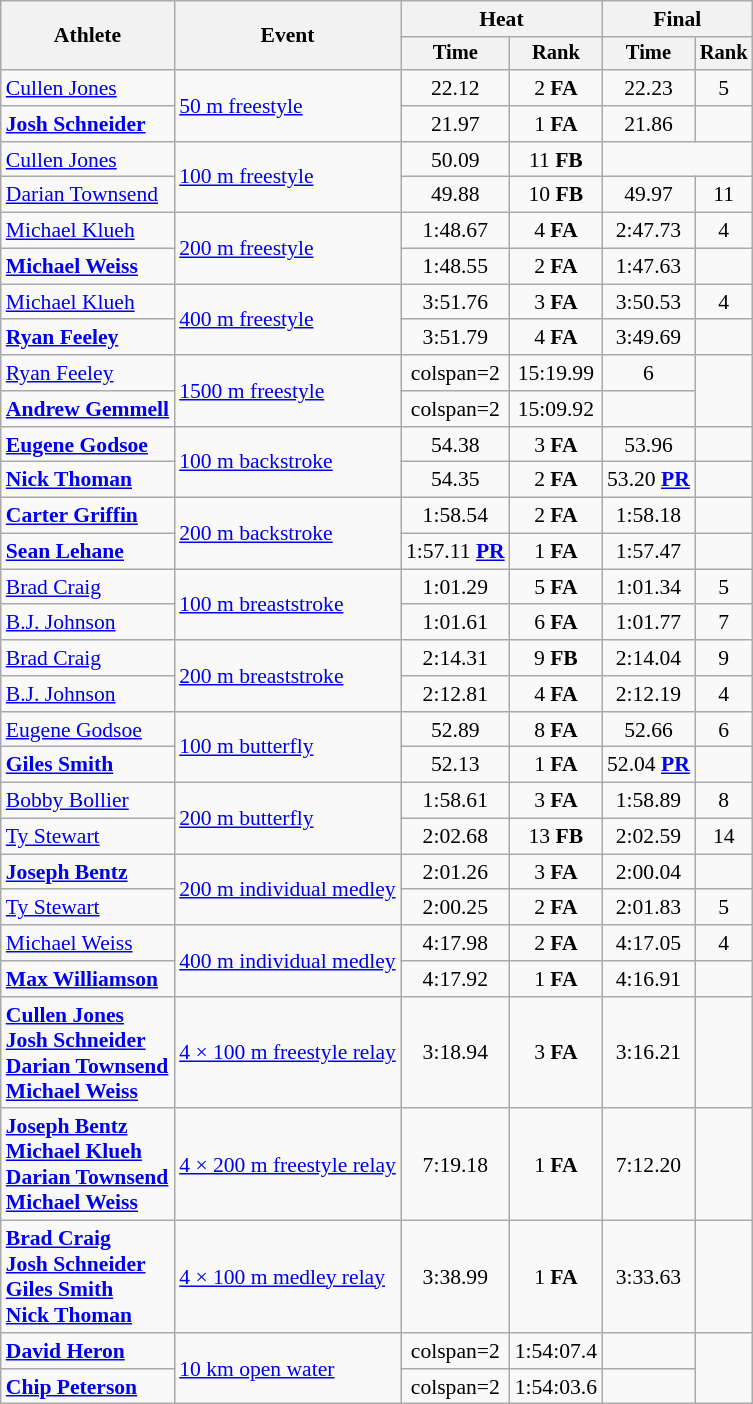<table class=wikitable style="font-size:90%">
<tr>
<th rowspan=2>Athlete</th>
<th rowspan=2>Event</th>
<th colspan=2>Heat</th>
<th colspan=2>Final</th>
</tr>
<tr style="font-size:95%">
<th>Time</th>
<th>Rank</th>
<th>Time</th>
<th>Rank</th>
</tr>
<tr align=center>
<td align=left><a href='#'>Cullen Jones</a></td>
<td align=left rowspan=2><a href='#'>50 m freestyle</a></td>
<td>22.12</td>
<td>2 <strong>FA</strong></td>
<td>22.23</td>
<td>5</td>
</tr>
<tr align=center>
<td align=left><strong><a href='#'>Josh Schneider</a></strong></td>
<td>21.97</td>
<td>1 <strong>FA</strong></td>
<td>21.86</td>
<td></td>
</tr>
<tr align=center>
<td align=left><a href='#'>Cullen Jones</a></td>
<td align=left rowspan=2><a href='#'>100 m freestyle</a></td>
<td>50.09</td>
<td>11 <strong>FB</strong></td>
<td colspan=2></td>
</tr>
<tr align=center>
<td align=left><a href='#'>Darian Townsend</a></td>
<td>49.88</td>
<td>10 <strong>FB</strong></td>
<td>49.97</td>
<td>11</td>
</tr>
<tr align=center>
<td align=left><a href='#'>Michael Klueh</a></td>
<td align=left rowspan=2><a href='#'>200 m freestyle</a></td>
<td>1:48.67</td>
<td>4 <strong>FA</strong></td>
<td>2:47.73</td>
<td>4</td>
</tr>
<tr align=center>
<td align=left><strong><a href='#'>Michael Weiss</a></strong></td>
<td>1:48.55</td>
<td>2 <strong>FA</strong></td>
<td>1:47.63</td>
<td></td>
</tr>
<tr align=center>
<td align=left><a href='#'>Michael Klueh</a></td>
<td align=left rowspan=2><a href='#'>400 m freestyle</a></td>
<td>3:51.76</td>
<td>3 <strong>FA</strong></td>
<td>3:50.53</td>
<td>4</td>
</tr>
<tr align=center>
<td align=left><strong><a href='#'>Ryan Feeley</a></strong></td>
<td>3:51.79</td>
<td>4 <strong>FA</strong></td>
<td>3:49.69</td>
<td></td>
</tr>
<tr align=center>
<td align=left><a href='#'>Ryan Feeley</a></td>
<td align=left rowspan=2><a href='#'>1500 m freestyle</a></td>
<td>colspan=2 </td>
<td>15:19.99</td>
<td>6</td>
</tr>
<tr align=center>
<td align=left><strong><a href='#'>Andrew Gemmell</a></strong></td>
<td>colspan=2 </td>
<td>15:09.92</td>
<td></td>
</tr>
<tr align=center>
<td align=left><strong><a href='#'>Eugene Godsoe</a></strong></td>
<td align=left rowspan=2><a href='#'>100 m backstroke</a></td>
<td>54.38</td>
<td>3 <strong>FA</strong></td>
<td>53.96</td>
<td></td>
</tr>
<tr align=center>
<td align=left><strong><a href='#'>Nick Thoman</a></strong></td>
<td>54.35</td>
<td>2 <strong>FA</strong></td>
<td>53.20 <strong><a href='#'>PR</a></strong></td>
<td></td>
</tr>
<tr align=center>
<td align=left><strong><a href='#'>Carter Griffin</a></strong></td>
<td align=left rowspan=2><a href='#'>200 m backstroke</a></td>
<td>1:58.54</td>
<td>2 <strong>FA</strong></td>
<td>1:58.18</td>
<td></td>
</tr>
<tr align=center>
<td align=left><strong><a href='#'>Sean Lehane</a></strong></td>
<td>1:57.11 <strong><a href='#'>PR</a></strong></td>
<td>1 <strong>FA</strong></td>
<td>1:57.47</td>
<td></td>
</tr>
<tr align=center>
<td align=left><a href='#'>Brad Craig</a></td>
<td align=left rowspan=2><a href='#'>100 m breaststroke</a></td>
<td>1:01.29</td>
<td>5 <strong>FA</strong></td>
<td>1:01.34</td>
<td>5</td>
</tr>
<tr align=center>
<td align=left><a href='#'>B.J. Johnson</a></td>
<td>1:01.61</td>
<td>6 <strong>FA</strong></td>
<td>1:01.77</td>
<td>7</td>
</tr>
<tr align=center>
<td align=left><a href='#'>Brad Craig</a></td>
<td align=left rowspan=2><a href='#'>200 m breaststroke</a></td>
<td>2:14.31</td>
<td>9 <strong>FB</strong></td>
<td>2:14.04</td>
<td>9</td>
</tr>
<tr align=center>
<td align=left><a href='#'>B.J. Johnson</a></td>
<td>2:12.81</td>
<td>4 <strong>FA</strong></td>
<td>2:12.19</td>
<td>4</td>
</tr>
<tr align=center>
<td align=left><a href='#'>Eugene Godsoe</a></td>
<td align=left rowspan=2><a href='#'>100 m butterfly</a></td>
<td>52.89</td>
<td>8 <strong>FA</strong></td>
<td>52.66</td>
<td>6</td>
</tr>
<tr align=center>
<td align=left><strong><a href='#'>Giles Smith</a></strong></td>
<td>52.13</td>
<td>1 <strong>FA</strong></td>
<td>52.04 <strong><a href='#'>PR</a></strong></td>
<td></td>
</tr>
<tr align=center>
<td align=left><a href='#'>Bobby Bollier</a></td>
<td align=left rowspan=2><a href='#'>200 m butterfly</a></td>
<td>1:58.61</td>
<td>3 <strong>FA</strong></td>
<td>1:58.89</td>
<td>8</td>
</tr>
<tr align=center>
<td align=left><a href='#'>Ty Stewart</a></td>
<td>2:02.68</td>
<td>13 <strong>FB</strong></td>
<td>2:02.59</td>
<td>14</td>
</tr>
<tr align=center>
<td align=left><strong><a href='#'>Joseph Bentz</a></strong></td>
<td align=left rowspan=2><a href='#'>200 m individual medley</a></td>
<td>2:01.26</td>
<td>3 <strong>FA</strong></td>
<td>2:00.04</td>
<td></td>
</tr>
<tr align=center>
<td align=left><a href='#'>Ty Stewart</a></td>
<td>2:00.25</td>
<td>2 <strong>FA</strong></td>
<td>2:01.83</td>
<td>5</td>
</tr>
<tr align=center>
<td align=left><a href='#'>Michael Weiss</a></td>
<td align=left rowspan=2><a href='#'>400 m individual medley</a></td>
<td>4:17.98</td>
<td>2 <strong>FA</strong></td>
<td>4:17.05</td>
<td>4</td>
</tr>
<tr align=center>
<td align=left><strong><a href='#'>Max Williamson</a></strong></td>
<td>4:17.92</td>
<td>1 <strong>FA</strong></td>
<td>4:16.91</td>
<td></td>
</tr>
<tr align=center>
<td align=left><strong><a href='#'>Cullen Jones</a><br><a href='#'>Josh Schneider</a><br><a href='#'>Darian Townsend</a><br><a href='#'>Michael Weiss</a></strong></td>
<td align=left><a href='#'>4 × 100 m freestyle relay</a></td>
<td>3:18.94</td>
<td>3 <strong>FA</strong></td>
<td>3:16.21</td>
<td></td>
</tr>
<tr align=center>
<td align=left><strong><a href='#'>Joseph Bentz</a><br><a href='#'>Michael Klueh</a><br><a href='#'>Darian Townsend</a><br><a href='#'>Michael Weiss</a></strong></td>
<td align=left><a href='#'>4 × 200 m freestyle relay</a></td>
<td>7:19.18</td>
<td>1 <strong>FA</strong></td>
<td>7:12.20</td>
<td></td>
</tr>
<tr align=center>
<td align=left><strong><a href='#'>Brad Craig</a><br><a href='#'>Josh Schneider</a><br><a href='#'>Giles Smith</a><br><a href='#'>Nick Thoman</a></strong></td>
<td align=left><a href='#'>4 × 100 m medley relay</a></td>
<td>3:38.99</td>
<td>1 <strong>FA</strong></td>
<td>3:33.63</td>
<td></td>
</tr>
<tr align=center>
<td align=left><strong><a href='#'>David Heron</a></strong></td>
<td align=left rowspan=2><a href='#'>10 km open water</a></td>
<td>colspan=2 </td>
<td>1:54:07.4</td>
<td></td>
</tr>
<tr align=center>
<td align=left><strong><a href='#'>Chip Peterson</a></strong></td>
<td>colspan=2 </td>
<td>1:54:03.6</td>
<td></td>
</tr>
</table>
